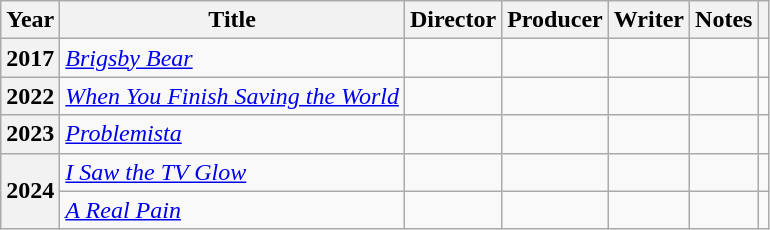<table class="wikitable plainrowheaders sortable" style="margin-right: 0;">
<tr>
<th scope="col">Year</th>
<th scope="col">Title</th>
<th scope="col">Director</th>
<th scope="col">Producer</th>
<th scope="col">Writer</th>
<th scope="col" class=unsortable>Notes</th>
<th scope="col" class=unsortable></th>
</tr>
<tr>
<th scope="row">2017</th>
<td><em><a href='#'>Brigsby Bear</a></em></td>
<td></td>
<td></td>
<td></td>
<td></td>
<td style="text-align: center;"></td>
</tr>
<tr>
<th scope="row">2022</th>
<td><em><a href='#'>When You Finish Saving the World</a></em></td>
<td></td>
<td></td>
<td></td>
<td></td>
<td style="text-align: center;"></td>
</tr>
<tr>
<th scope="row">2023</th>
<td><em><a href='#'>Problemista</a></em></td>
<td></td>
<td></td>
<td></td>
<td></td>
<td style="text-align: center;"></td>
</tr>
<tr>
<th rowspan="2" scope="row">2024</th>
<td><em><a href='#'>I Saw the TV Glow</a></em></td>
<td></td>
<td></td>
<td></td>
<td></td>
<td style="text-align: center;"></td>
</tr>
<tr>
<td><em><a href='#'>A Real Pain</a></em></td>
<td></td>
<td></td>
<td></td>
<td></td>
<td style="text-align: center;"></td>
</tr>
</table>
